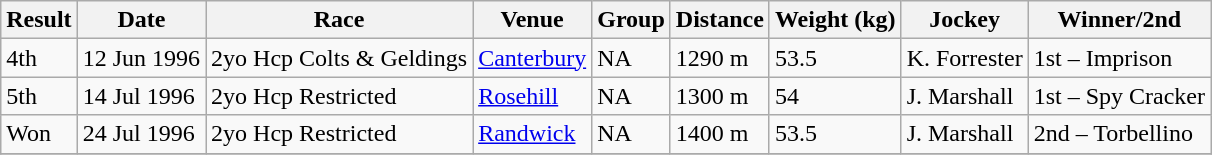<table class="wikitable">
<tr>
<th>Result</th>
<th>Date</th>
<th>Race</th>
<th>Venue</th>
<th>Group</th>
<th>Distance</th>
<th>Weight (kg)</th>
<th>Jockey</th>
<th>Winner/2nd</th>
</tr>
<tr>
<td>4th</td>
<td>12 Jun 1996</td>
<td>2yo Hcp Colts & Geldings</td>
<td><a href='#'>Canterbury</a></td>
<td>NA</td>
<td>1290 m</td>
<td>53.5</td>
<td>K. Forrester</td>
<td>1st – Imprison</td>
</tr>
<tr>
<td>5th</td>
<td>14 Jul 1996</td>
<td>2yo Hcp Restricted</td>
<td><a href='#'>Rosehill</a></td>
<td>NA</td>
<td>1300 m</td>
<td>54</td>
<td>J. Marshall</td>
<td>1st – Spy Cracker</td>
</tr>
<tr>
<td>Won</td>
<td>24 Jul 1996</td>
<td>2yo Hcp Restricted</td>
<td><a href='#'>Randwick</a></td>
<td>NA</td>
<td>1400 m</td>
<td>53.5</td>
<td>J. Marshall</td>
<td>2nd – Torbellino</td>
</tr>
<tr>
</tr>
</table>
